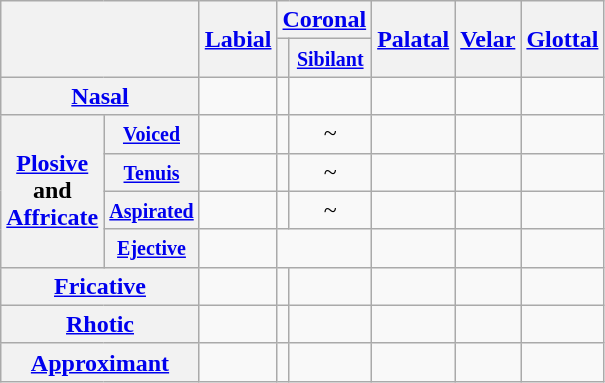<table class="wikitable" style="text-align:center">
<tr>
<th colspan=2 rowspan=2></th>
<th rowspan=2><a href='#'>Labial</a></th>
<th colspan=2><a href='#'>Coronal</a></th>
<th rowspan=2><a href='#'>Palatal</a></th>
<th rowspan=2><a href='#'>Velar</a></th>
<th rowspan=2><a href='#'>Glottal</a></th>
</tr>
<tr>
<th></th>
<th><small><a href='#'>Sibilant</a></small></th>
</tr>
<tr>
<th colspan=2><a href='#'>Nasal</a></th>
<td> </td>
<td> </td>
<td></td>
<td></td>
<td></td>
<td></td>
</tr>
<tr>
<th rowspan=4><a href='#'>Plosive</a><br>and<br><a href='#'>Affricate</a></th>
<th><small><a href='#'>Voiced</a></small></th>
<td> </td>
<td> </td>
<td> ~  </td>
<td> </td>
<td> </td>
<td></td>
</tr>
<tr>
<th><small><a href='#'>Tenuis</a></small></th>
<td> </td>
<td> </td>
<td> ~  </td>
<td> </td>
<td> </td>
<td> </td>
</tr>
<tr>
<th><small><a href='#'>Aspirated</a></small></th>
<td> </td>
<td> </td>
<td> ~  </td>
<td></td>
<td> </td>
<td></td>
</tr>
<tr>
<th><small><a href='#'>Ejective</a></small></th>
<td></td>
<td colspan=2> </td>
<td> </td>
<td> </td>
<td></td>
</tr>
<tr>
<th colspan=2><a href='#'>Fricative</a></th>
<td> </td>
<td> </td>
<td> </td>
<td></td>
<td> </td>
<td> </td>
</tr>
<tr>
<th colspan=2><a href='#'>Rhotic</a></th>
<td></td>
<td> </td>
<td></td>
<td></td>
<td></td>
<td></td>
</tr>
<tr>
<th colspan=2><a href='#'>Approximant</a></th>
<td></td>
<td> </td>
<td></td>
<td> </td>
<td> </td>
<td></td>
</tr>
</table>
